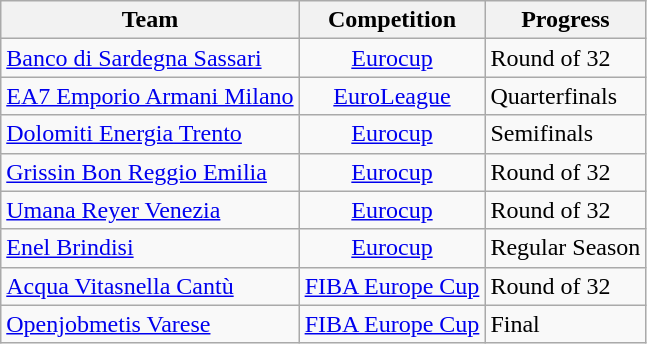<table class="wikitable sortable">
<tr>
<th>Team</th>
<th>Competition</th>
<th>Progress</th>
</tr>
<tr>
<td><a href='#'>Banco di Sardegna Sassari</a></td>
<td align="center"><a href='#'>Eurocup</a></td>
<td>Round of 32</td>
</tr>
<tr>
<td><a href='#'>EA7 Emporio Armani Milano</a></td>
<td align="center"><a href='#'>EuroLeague</a></td>
<td>Quarterfinals</td>
</tr>
<tr>
<td><a href='#'>Dolomiti Energia Trento</a></td>
<td align="center"><a href='#'>Eurocup</a></td>
<td>Semifinals</td>
</tr>
<tr>
<td><a href='#'>Grissin Bon Reggio Emilia</a></td>
<td align="center"><a href='#'>Eurocup</a></td>
<td>Round of 32</td>
</tr>
<tr>
<td><a href='#'>Umana Reyer Venezia</a></td>
<td align="center"><a href='#'>Eurocup</a></td>
<td>Round of 32</td>
</tr>
<tr>
<td><a href='#'>Enel Brindisi</a></td>
<td align="center"><a href='#'>Eurocup</a></td>
<td>Regular Season</td>
</tr>
<tr>
<td><a href='#'>Acqua Vitasnella Cantù</a></td>
<td align="center"><a href='#'>FIBA Europe Cup</a></td>
<td>Round of 32</td>
</tr>
<tr>
<td><a href='#'>Openjobmetis Varese</a></td>
<td align="center"><a href='#'>FIBA Europe Cup</a></td>
<td>Final</td>
</tr>
</table>
